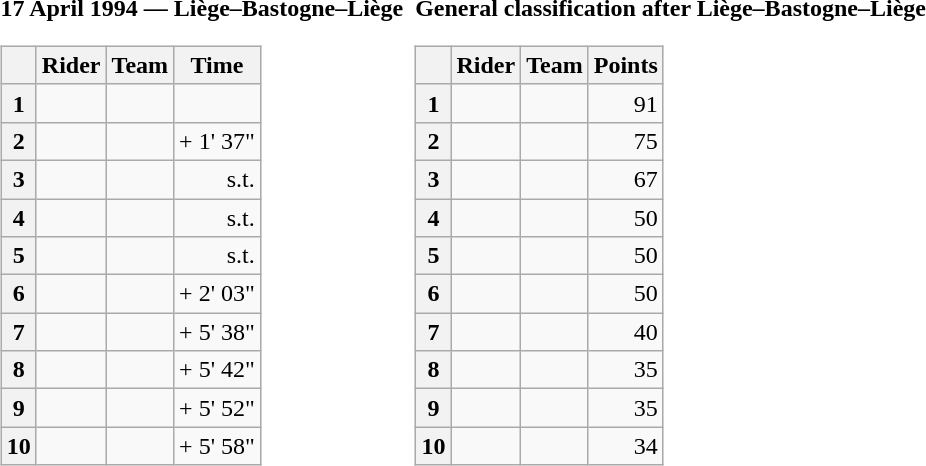<table>
<tr>
<td><strong>17 April 1994 — Liège–Bastogne–Liège </strong><br><table class="wikitable">
<tr>
<th></th>
<th>Rider</th>
<th>Team</th>
<th>Time</th>
</tr>
<tr>
<th>1</th>
<td></td>
<td></td>
<td align="right"></td>
</tr>
<tr>
<th>2</th>
<td></td>
<td></td>
<td align="right">+ 1' 37"</td>
</tr>
<tr>
<th>3</th>
<td></td>
<td></td>
<td align="right">s.t.</td>
</tr>
<tr>
<th>4</th>
<td></td>
<td></td>
<td align="right">s.t.</td>
</tr>
<tr>
<th>5</th>
<td></td>
<td></td>
<td align="right">s.t.</td>
</tr>
<tr>
<th>6</th>
<td></td>
<td></td>
<td align="right">+ 2' 03"</td>
</tr>
<tr>
<th>7</th>
<td></td>
<td></td>
<td align="right">+ 5' 38"</td>
</tr>
<tr>
<th>8</th>
<td></td>
<td></td>
<td align="right">+ 5' 42"</td>
</tr>
<tr>
<th>9</th>
<td></td>
<td></td>
<td align="right">+ 5' 52"</td>
</tr>
<tr>
<th>10</th>
<td></td>
<td></td>
<td align="right">+ 5' 58"</td>
</tr>
</table>
</td>
<td></td>
<td><strong>General classification after Liège–Bastogne–Liège</strong><br><table class="wikitable">
<tr>
<th></th>
<th>Rider</th>
<th>Team</th>
<th>Points</th>
</tr>
<tr>
<th>1</th>
<td> </td>
<td></td>
<td align="right">91</td>
</tr>
<tr>
<th>2</th>
<td></td>
<td></td>
<td align="right">75</td>
</tr>
<tr>
<th>3</th>
<td></td>
<td></td>
<td align="right">67</td>
</tr>
<tr>
<th>4</th>
<td></td>
<td></td>
<td align="right">50</td>
</tr>
<tr>
<th>5</th>
<td></td>
<td></td>
<td align="right">50</td>
</tr>
<tr>
<th>6</th>
<td></td>
<td></td>
<td align="right">50</td>
</tr>
<tr>
<th>7</th>
<td></td>
<td></td>
<td align="right">40</td>
</tr>
<tr>
<th>8</th>
<td></td>
<td></td>
<td align="right">35</td>
</tr>
<tr>
<th>9</th>
<td></td>
<td></td>
<td align="right">35</td>
</tr>
<tr>
<th>10</th>
<td></td>
<td></td>
<td align="right">34</td>
</tr>
</table>
</td>
</tr>
</table>
